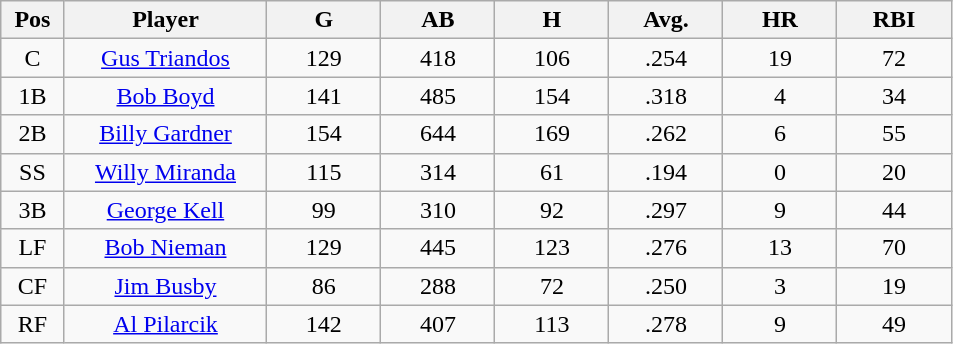<table class="wikitable sortable">
<tr>
<th bgcolor="#DDDDFF" width="5%">Pos</th>
<th bgcolor="#DDDDFF" width="16%">Player</th>
<th bgcolor="#DDDDFF" width="9%">G</th>
<th bgcolor="#DDDDFF" width="9%">AB</th>
<th bgcolor="#DDDDFF" width="9%">H</th>
<th bgcolor="#DDDDFF" width="9%">Avg.</th>
<th bgcolor="#DDDDFF" width="9%">HR</th>
<th bgcolor="#DDDDFF" width="9%">RBI</th>
</tr>
<tr align="center">
<td>C</td>
<td><a href='#'>Gus Triandos</a></td>
<td>129</td>
<td>418</td>
<td>106</td>
<td>.254</td>
<td>19</td>
<td>72</td>
</tr>
<tr align=center>
<td>1B</td>
<td><a href='#'>Bob Boyd</a></td>
<td>141</td>
<td>485</td>
<td>154</td>
<td>.318</td>
<td>4</td>
<td>34</td>
</tr>
<tr align=center>
<td>2B</td>
<td><a href='#'>Billy Gardner</a></td>
<td>154</td>
<td>644</td>
<td>169</td>
<td>.262</td>
<td>6</td>
<td>55</td>
</tr>
<tr align=center>
<td>SS</td>
<td><a href='#'>Willy Miranda</a></td>
<td>115</td>
<td>314</td>
<td>61</td>
<td>.194</td>
<td>0</td>
<td>20</td>
</tr>
<tr align=center>
<td>3B</td>
<td><a href='#'>George Kell</a></td>
<td>99</td>
<td>310</td>
<td>92</td>
<td>.297</td>
<td>9</td>
<td>44</td>
</tr>
<tr align=center>
<td>LF</td>
<td><a href='#'>Bob Nieman</a></td>
<td>129</td>
<td>445</td>
<td>123</td>
<td>.276</td>
<td>13</td>
<td>70</td>
</tr>
<tr align=center>
<td>CF</td>
<td><a href='#'>Jim Busby</a></td>
<td>86</td>
<td>288</td>
<td>72</td>
<td>.250</td>
<td>3</td>
<td>19</td>
</tr>
<tr align=center>
<td>RF</td>
<td><a href='#'>Al Pilarcik</a></td>
<td>142</td>
<td>407</td>
<td>113</td>
<td>.278</td>
<td>9</td>
<td>49</td>
</tr>
</table>
